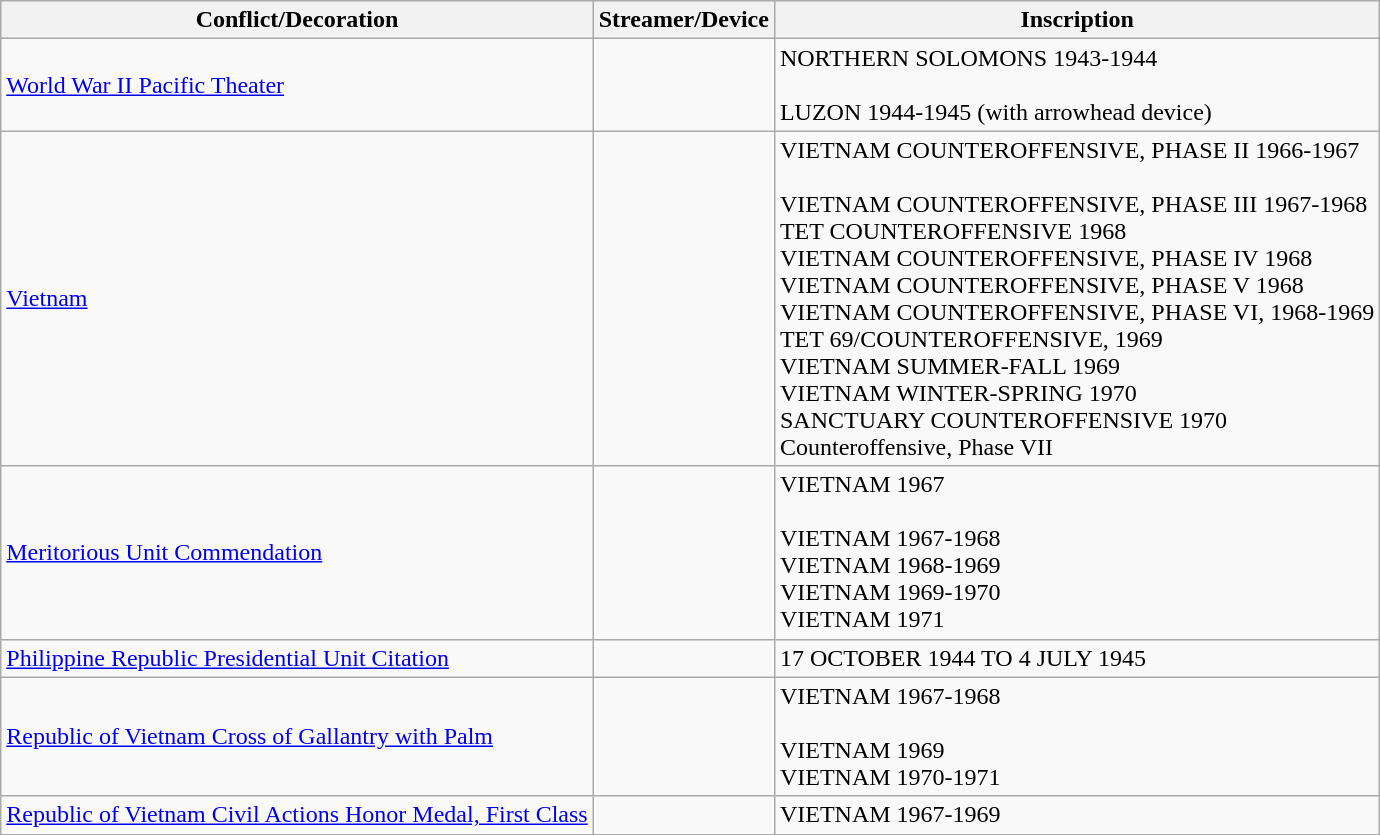<table class="wikitable">
<tr style="background:#efefef;">
<th>Conflict/Decoration</th>
<th>Streamer/Device</th>
<th>Inscription</th>
</tr>
<tr>
<td><a href='#'>World War II Pacific Theater</a></td>
<td><br></td>
<td>NORTHERN SOLOMONS 1943-1944<br><br>LUZON 1944-1945 (with arrowhead device)</td>
</tr>
<tr>
<td><a href='#'>Vietnam</a></td>
<td><br><br><br>
<br>
<br>
<br>
<br>
<br>
<br>
<br>
<br>
<br></td>
<td>VIETNAM COUNTEROFFENSIVE, PHASE II 1966-1967<br><br>VIETNAM COUNTEROFFENSIVE, PHASE III 1967-1968<br>
TET COUNTEROFFENSIVE 1968<br>
VIETNAM COUNTEROFFENSIVE, PHASE IV 1968<br>
VIETNAM COUNTEROFFENSIVE, PHASE V 1968<br>
VIETNAM COUNTEROFFENSIVE, PHASE VI, 1968-1969<br>
TET 69/COUNTEROFFENSIVE, 1969<br>
VIETNAM SUMMER-FALL 1969<br>
VIETNAM WINTER-SPRING 1970<br>
SANCTUARY COUNTEROFFENSIVE 1970<br>
Counteroffensive, Phase VII<br></td>
</tr>
<tr>
<td><a href='#'>Meritorious Unit Commendation</a></td>
<td><br><br><br>
<br>
<br>
</td>
<td>VIETNAM 1967<br><br>VIETNAM 1967-1968<br>
VIETNAM 1968-1969<br>
VIETNAM 1969-1970<br>
VIETNAM 1971<br></td>
</tr>
<tr>
<td><a href='#'>Philippine Republic Presidential Unit Citation</a></td>
<td></td>
<td>17 OCTOBER 1944 TO 4 JULY 1945</td>
</tr>
<tr>
<td><a href='#'>Republic of Vietnam Cross of Gallantry with Palm</a><br></td>
<td><br><br><br>
<br></td>
<td>VIETNAM 1967-1968<br><br>VIETNAM 1969<br>
VIETNAM 1970-1971<br></td>
</tr>
<tr>
<td><a href='#'>Republic of Vietnam Civil Actions Honor Medal, First Class</a></td>
<td></td>
<td>VIETNAM 1967-1969</td>
</tr>
</table>
